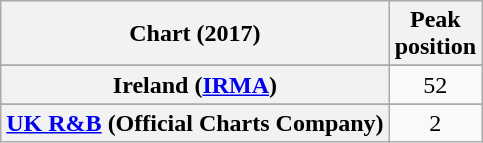<table class="wikitable sortable plainrowheaders" style="text-align:center">
<tr>
<th>Chart (2017)</th>
<th>Peak<br>position</th>
</tr>
<tr>
</tr>
<tr>
<th scope="row">Ireland (<a href='#'>IRMA</a>)</th>
<td>52</td>
</tr>
<tr>
</tr>
<tr>
</tr>
<tr>
<th scope="row"><a href='#'>UK R&B</a> (Official Charts Company)</th>
<td>2</td>
</tr>
</table>
